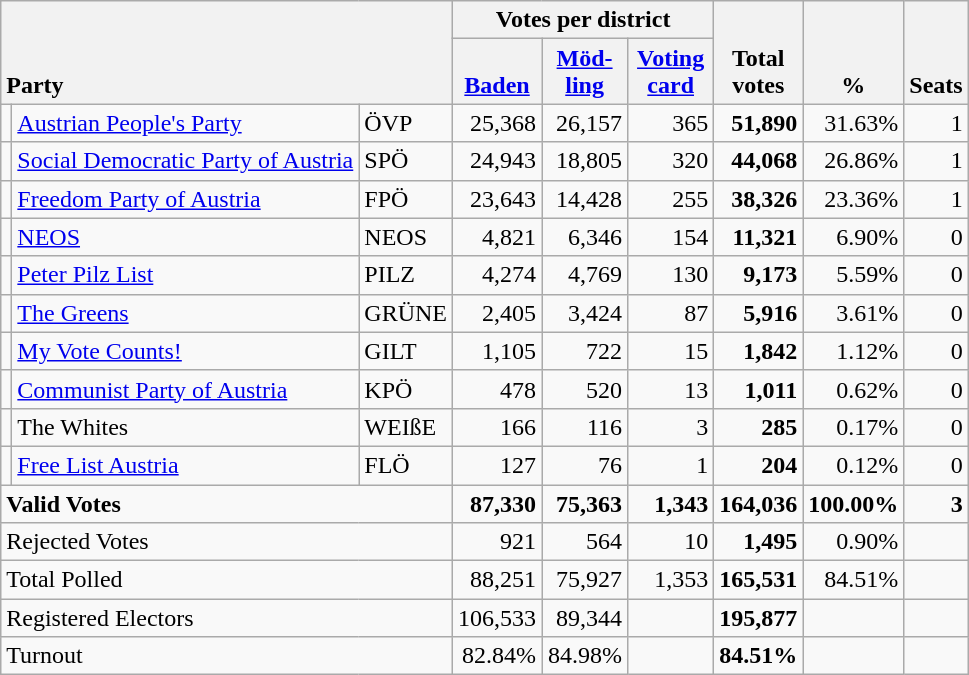<table class="wikitable" border="1" style="text-align:right;">
<tr>
<th style="text-align:left;" valign=bottom rowspan=2 colspan=3>Party</th>
<th colspan=3>Votes per district</th>
<th align=center valign=bottom rowspan=2 width="50">Total<br>votes</th>
<th align=center valign=bottom rowspan=2 width="50">%</th>
<th align=center valign=bottom rowspan=2>Seats</th>
</tr>
<tr>
<th align=center valign=bottom width="50"><a href='#'>Baden</a></th>
<th align=center valign=bottom width="50"><a href='#'>Möd-<br>ling</a></th>
<th align=center valign=bottom width="50"><a href='#'>Voting<br>card</a></th>
</tr>
<tr>
<td></td>
<td align=left><a href='#'>Austrian People's Party</a></td>
<td align=left>ÖVP</td>
<td>25,368</td>
<td>26,157</td>
<td>365</td>
<td><strong>51,890</strong></td>
<td>31.63%</td>
<td>1</td>
</tr>
<tr>
<td></td>
<td align=left style="white-space: nowrap;"><a href='#'>Social Democratic Party of Austria</a></td>
<td align=left>SPÖ</td>
<td>24,943</td>
<td>18,805</td>
<td>320</td>
<td><strong>44,068</strong></td>
<td>26.86%</td>
<td>1</td>
</tr>
<tr>
<td></td>
<td align=left><a href='#'>Freedom Party of Austria</a></td>
<td align=left>FPÖ</td>
<td>23,643</td>
<td>14,428</td>
<td>255</td>
<td><strong>38,326</strong></td>
<td>23.36%</td>
<td>1</td>
</tr>
<tr>
<td></td>
<td align=left><a href='#'>NEOS</a></td>
<td align=left>NEOS</td>
<td>4,821</td>
<td>6,346</td>
<td>154</td>
<td><strong>11,321</strong></td>
<td>6.90%</td>
<td>0</td>
</tr>
<tr>
<td></td>
<td align=left><a href='#'>Peter Pilz List</a></td>
<td align=left>PILZ</td>
<td>4,274</td>
<td>4,769</td>
<td>130</td>
<td><strong>9,173</strong></td>
<td>5.59%</td>
<td>0</td>
</tr>
<tr>
<td></td>
<td align=left><a href='#'>The Greens</a></td>
<td align=left>GRÜNE</td>
<td>2,405</td>
<td>3,424</td>
<td>87</td>
<td><strong>5,916</strong></td>
<td>3.61%</td>
<td>0</td>
</tr>
<tr>
<td></td>
<td align=left><a href='#'>My Vote Counts!</a></td>
<td align=left>GILT</td>
<td>1,105</td>
<td>722</td>
<td>15</td>
<td><strong>1,842</strong></td>
<td>1.12%</td>
<td>0</td>
</tr>
<tr>
<td></td>
<td align=left><a href='#'>Communist Party of Austria</a></td>
<td align=left>KPÖ</td>
<td>478</td>
<td>520</td>
<td>13</td>
<td><strong>1,011</strong></td>
<td>0.62%</td>
<td>0</td>
</tr>
<tr>
<td></td>
<td align=left>The Whites</td>
<td align=left>WEIßE</td>
<td>166</td>
<td>116</td>
<td>3</td>
<td><strong>285</strong></td>
<td>0.17%</td>
<td>0</td>
</tr>
<tr>
<td></td>
<td align=left><a href='#'>Free List Austria</a></td>
<td align=left>FLÖ</td>
<td>127</td>
<td>76</td>
<td>1</td>
<td><strong>204</strong></td>
<td>0.12%</td>
<td>0</td>
</tr>
<tr style="font-weight:bold">
<td align=left colspan=3>Valid Votes</td>
<td>87,330</td>
<td>75,363</td>
<td>1,343</td>
<td>164,036</td>
<td>100.00%</td>
<td>3</td>
</tr>
<tr>
<td align=left colspan=3>Rejected Votes</td>
<td>921</td>
<td>564</td>
<td>10</td>
<td><strong>1,495</strong></td>
<td>0.90%</td>
<td></td>
</tr>
<tr>
<td align=left colspan=3>Total Polled</td>
<td>88,251</td>
<td>75,927</td>
<td>1,353</td>
<td><strong>165,531</strong></td>
<td>84.51%</td>
<td></td>
</tr>
<tr>
<td align=left colspan=3>Registered Electors</td>
<td>106,533</td>
<td>89,344</td>
<td></td>
<td><strong>195,877</strong></td>
<td></td>
<td></td>
</tr>
<tr>
<td align=left colspan=3>Turnout</td>
<td>82.84%</td>
<td>84.98%</td>
<td></td>
<td><strong>84.51%</strong></td>
<td></td>
<td></td>
</tr>
</table>
